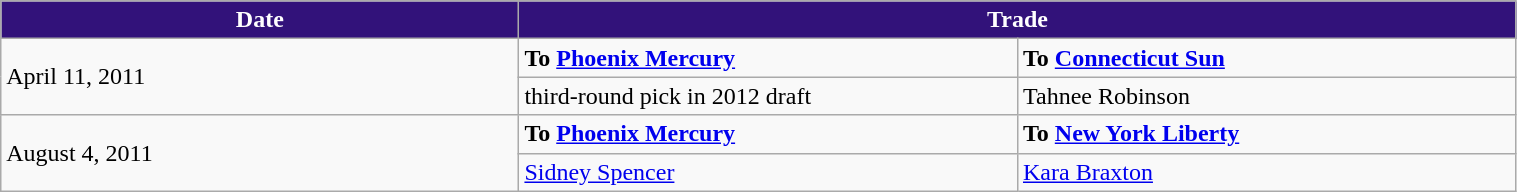<table class="wikitable" style="width:80%">
<tr>
<th style="background:#32127A;color:white; width=125">Date</th>
<th style="background:#32127A;color:white;" colspan=2>Trade</th>
</tr>
<tr>
<td rowspan=2>April 11, 2011</td>
<td width=325><strong>To <a href='#'>Phoenix Mercury</a></strong></td>
<td width=325><strong>To <a href='#'>Connecticut Sun</a></strong></td>
</tr>
<tr>
<td>third-round pick in 2012 draft</td>
<td>Tahnee Robinson</td>
</tr>
<tr>
<td rowspan=2>August 4, 2011</td>
<td width=325><strong>To <a href='#'>Phoenix Mercury</a></strong></td>
<td width=325><strong>To <a href='#'>New York Liberty</a></strong></td>
</tr>
<tr>
<td><a href='#'>Sidney Spencer</a></td>
<td><a href='#'>Kara Braxton</a></td>
</tr>
</table>
